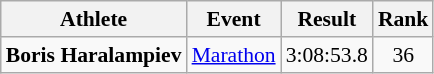<table class=wikitable style="font-size:90%; text-align: center">
<tr>
<th>Athlete</th>
<th>Event</th>
<th>Result</th>
<th>Rank</th>
</tr>
<tr align=center>
<td align=left><strong>Boris Haralampiev</strong></td>
<td align=center><a href='#'>Marathon</a></td>
<td align=center>3:08:53.8</td>
<td align=center>36</td>
</tr>
</table>
